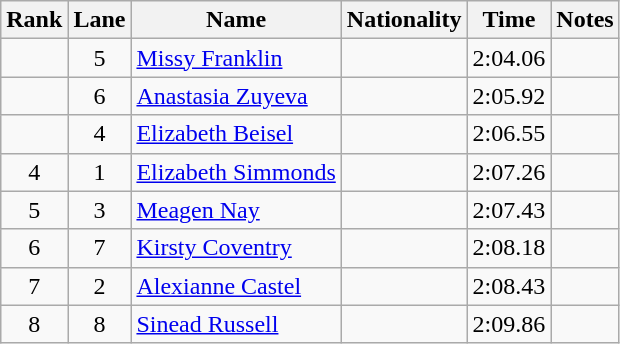<table class="wikitable sortable" style="text-align:center">
<tr>
<th>Rank</th>
<th>Lane</th>
<th>Name</th>
<th>Nationality</th>
<th>Time</th>
<th>Notes</th>
</tr>
<tr>
<td></td>
<td>5</td>
<td align=left><a href='#'>Missy Franklin</a></td>
<td align=left></td>
<td>2:04.06</td>
<td></td>
</tr>
<tr>
<td></td>
<td>6</td>
<td align=left><a href='#'>Anastasia Zuyeva</a></td>
<td align=left></td>
<td>2:05.92</td>
<td></td>
</tr>
<tr>
<td></td>
<td>4</td>
<td align=left><a href='#'>Elizabeth Beisel</a></td>
<td align=left></td>
<td>2:06.55</td>
<td></td>
</tr>
<tr>
<td>4</td>
<td>1</td>
<td align=left><a href='#'>Elizabeth Simmonds</a></td>
<td align=left></td>
<td>2:07.26</td>
<td></td>
</tr>
<tr>
<td>5</td>
<td>3</td>
<td align=left><a href='#'>Meagen Nay</a></td>
<td align=left></td>
<td>2:07.43</td>
<td></td>
</tr>
<tr>
<td>6</td>
<td>7</td>
<td align=left><a href='#'>Kirsty Coventry</a></td>
<td align=left></td>
<td>2:08.18</td>
<td></td>
</tr>
<tr>
<td>7</td>
<td>2</td>
<td align=left><a href='#'>Alexianne Castel</a></td>
<td align=left></td>
<td>2:08.43</td>
<td></td>
</tr>
<tr>
<td>8</td>
<td>8</td>
<td align=left><a href='#'>Sinead Russell</a></td>
<td align=left></td>
<td>2:09.86</td>
<td></td>
</tr>
</table>
